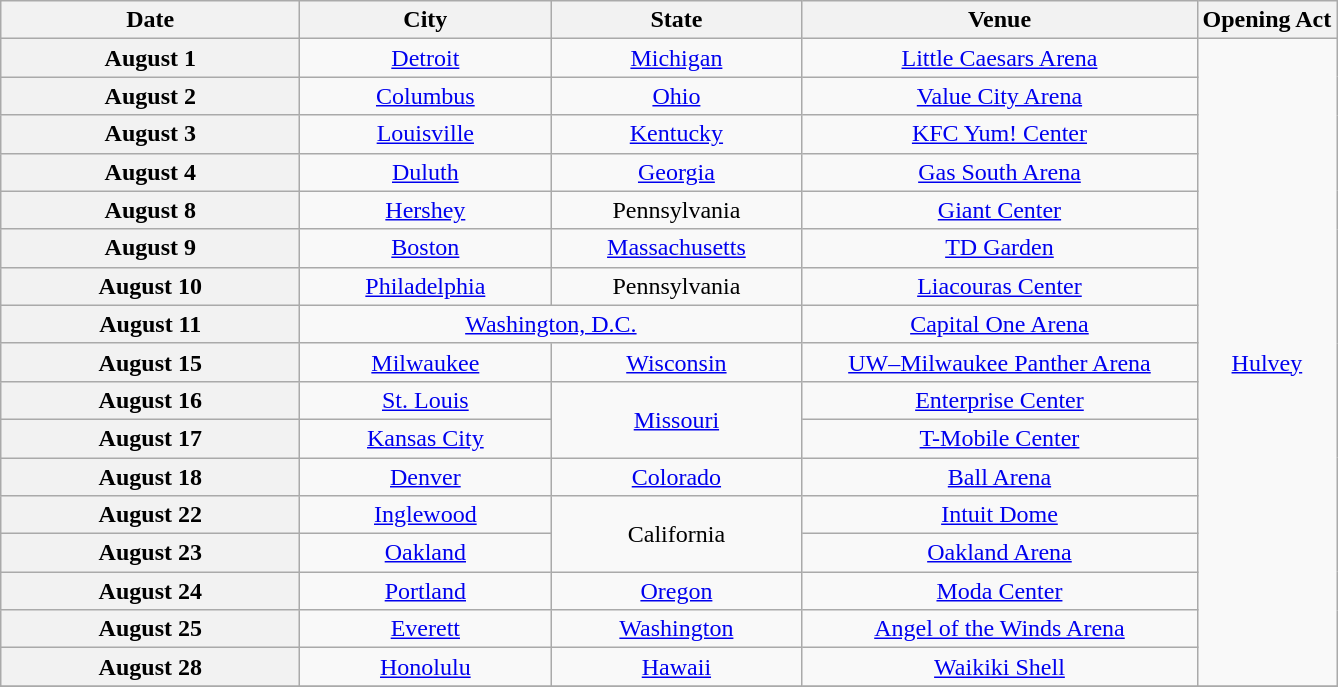<table class="wikitable plainrowheaders" style="text-align:center;">
<tr>
<th scope="col" style="width:12em;">Date</th>
<th scope="col" style="width:10em;">City</th>
<th scope="col" style="width:10em;">State</th>
<th scope="col" style="width:16em;">Venue</th>
<th>Opening Act</th>
</tr>
<tr>
<th scope="row" style="text-align:center;">August 1</th>
<td><a href='#'>Detroit</a></td>
<td><a href='#'>Michigan</a></td>
<td><a href='#'>Little Caesars Arena</a></td>
<td rowspan="17"><a href='#'>Hulvey</a></td>
</tr>
<tr>
<th scope="row" style="text-align:center;">August 2</th>
<td><a href='#'>Columbus</a></td>
<td><a href='#'>Ohio</a></td>
<td><a href='#'>Value City Arena</a></td>
</tr>
<tr>
<th scope="row" style="text-align:center;">August 3</th>
<td><a href='#'>Louisville</a></td>
<td><a href='#'>Kentucky</a></td>
<td><a href='#'>KFC Yum! Center</a></td>
</tr>
<tr>
<th scope="row" style="text-align:center;">August 4</th>
<td><a href='#'>Duluth</a></td>
<td><a href='#'>Georgia</a></td>
<td><a href='#'>Gas South Arena</a></td>
</tr>
<tr>
<th scope="row" style="text-align:center;">August 8</th>
<td><a href='#'>Hershey</a></td>
<td>Pennsylvania</td>
<td><a href='#'>Giant Center</a></td>
</tr>
<tr>
<th scope="row" style="text-align:center;">August 9</th>
<td><a href='#'>Boston</a></td>
<td><a href='#'>Massachusetts</a></td>
<td><a href='#'>TD Garden</a></td>
</tr>
<tr>
<th scope="row" style="text-align:center;">August 10</th>
<td><a href='#'>Philadelphia</a></td>
<td>Pennsylvania</td>
<td><a href='#'>Liacouras Center</a></td>
</tr>
<tr>
<th scope="row" style="text-align:center;">August 11</th>
<td colspan="2"><a href='#'>Washington, D.C.</a></td>
<td><a href='#'>Capital One Arena</a></td>
</tr>
<tr>
<th scope="row" style="text-align:center;">August 15</th>
<td><a href='#'>Milwaukee</a></td>
<td><a href='#'>Wisconsin</a></td>
<td><a href='#'>UW–Milwaukee Panther Arena</a></td>
</tr>
<tr>
<th scope="row" style="text-align:center;">August 16</th>
<td><a href='#'>St. Louis</a></td>
<td rowspan="2"><a href='#'>Missouri</a></td>
<td><a href='#'>Enterprise Center</a></td>
</tr>
<tr>
<th scope="row" style="text-align:center;">August 17</th>
<td><a href='#'>Kansas City</a></td>
<td><a href='#'>T-Mobile Center</a></td>
</tr>
<tr>
<th scope="row" style="text-align:center;">August 18</th>
<td><a href='#'>Denver</a></td>
<td><a href='#'>Colorado</a></td>
<td><a href='#'>Ball Arena</a></td>
</tr>
<tr>
<th scope="row" style="text-align:center;">August 22</th>
<td><a href='#'>Inglewood</a></td>
<td rowspan="2">California</td>
<td><a href='#'>Intuit Dome</a></td>
</tr>
<tr>
<th scope="row" style="text-align:center;">August 23</th>
<td><a href='#'>Oakland</a></td>
<td><a href='#'>Oakland Arena</a></td>
</tr>
<tr>
<th scope="row" style="text-align:center;">August 24</th>
<td><a href='#'>Portland</a></td>
<td><a href='#'>Oregon</a></td>
<td><a href='#'>Moda Center</a></td>
</tr>
<tr>
<th scope="row" style="text-align:center;">August 25</th>
<td><a href='#'>Everett</a></td>
<td><a href='#'>Washington</a></td>
<td><a href='#'>Angel of the Winds Arena</a></td>
</tr>
<tr>
<th scope="row" style="text-align:center;">August 28</th>
<td><a href='#'>Honolulu</a></td>
<td><a href='#'>Hawaii</a></td>
<td><a href='#'>Waikiki Shell</a></td>
</tr>
<tr>
</tr>
</table>
